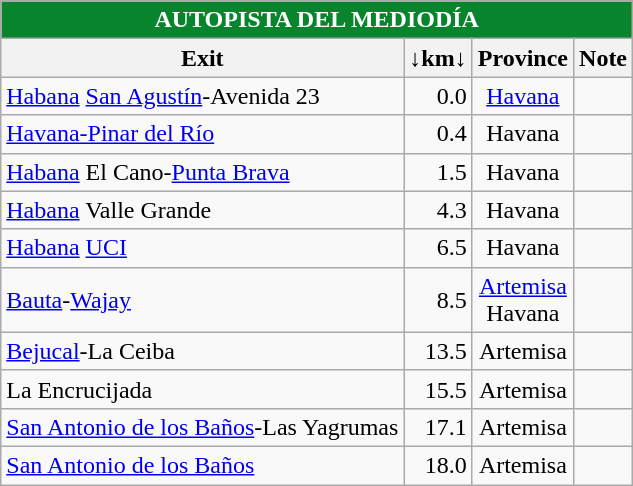<table class="wikitable">
<tr align="center" bgcolor="08842C" style="color: white;font-size:100%;">
<td colspan="6"><strong>AUTOPISTA DEL MEDIODÍA</strong></td>
</tr>
<tr>
<th><strong>Exit</strong></th>
<th align="center"><strong>↓km↓</strong></th>
<th align="center"><strong>Province</strong></th>
<th align="center"><strong>Note</strong></th>
</tr>
<tr>
<td>  <a href='#'>Habana</a> <a href='#'>San Agustín</a>-Avenida 23<br></td>
<td align="right">0.0</td>
<td align="center"><a href='#'>Havana</a></td>
<td> </td>
</tr>
<tr>
<td>  <a href='#'>Havana-Pinar del Río</a><br></td>
<td align="right">0.4</td>
<td align="center">Havana</td>
<td> </td>
</tr>
<tr>
<td>  <a href='#'>Habana</a> El Cano-<a href='#'>Punta Brava</a><br></td>
<td align="right">1.5</td>
<td align="center">Havana</td>
<td> </td>
</tr>
<tr>
<td> <a href='#'>Habana</a> Valle Grande</td>
<td align="right">4.3</td>
<td align="center">Havana</td>
<td> </td>
</tr>
<tr>
<td>  <a href='#'>Habana</a> <a href='#'>UCI</a></td>
<td align="right">6.5</td>
<td align="center">Havana</td>
<td> </td>
</tr>
<tr>
<td>  <a href='#'>Bauta</a>-<a href='#'>Wajay</a><br></td>
<td align="right">8.5</td>
<td align="center"><a href='#'>Artemisa</a><br>Havana</td>
<td> </td>
</tr>
<tr>
<td>  <a href='#'>Bejucal</a>-La Ceiba<br></td>
<td align="right">13.5</td>
<td align="center">Artemisa</td>
<td> </td>
</tr>
<tr>
<td>  La Encrucijada</td>
<td align="right">15.5</td>
<td align="center">Artemisa</td>
<td> </td>
</tr>
<tr>
<td> <a href='#'>San Antonio de los Baños</a>-Las Yagrumas</td>
<td align="right">17.1</td>
<td align="center">Artemisa</td>
<td> </td>
</tr>
<tr>
<td> <a href='#'>San Antonio de los Baños</a></td>
<td align="right">18.0</td>
<td align="center">Artemisa</td>
<td> </td>
</tr>
</table>
